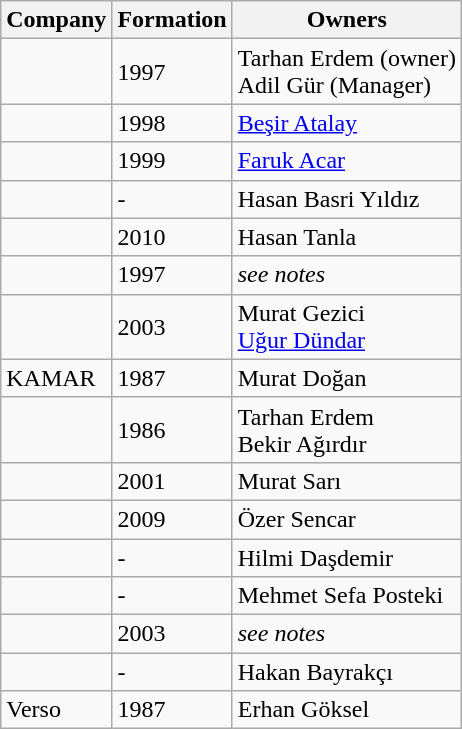<table class="wikitable">
<tr>
<th>Company</th>
<th>Formation</th>
<th>Owners</th>
</tr>
<tr>
<td></td>
<td>1997</td>
<td>Tarhan Erdem (owner)<br>Adil Gür (Manager)</td>
</tr>
<tr>
<td></td>
<td>1998</td>
<td><a href='#'>Beşir Atalay</a></td>
</tr>
<tr>
<td></td>
<td>1999</td>
<td><a href='#'>Faruk Acar</a></td>
</tr>
<tr>
<td></td>
<td>-</td>
<td>Hasan Basri Yıldız</td>
</tr>
<tr>
<td></td>
<td>2010</td>
<td>Hasan Tanla</td>
</tr>
<tr>
<td></td>
<td>1997</td>
<td><em>see notes</em></td>
</tr>
<tr>
<td></td>
<td>2003</td>
<td>Murat Gezici<br><a href='#'>Uğur&nbsp;Dündar</a></td>
</tr>
<tr>
<td>KAMAR</td>
<td>1987</td>
<td>Murat Doğan</td>
</tr>
<tr>
<td></td>
<td>1986</td>
<td>Tarhan Εrdem<br>Bekir Ağırdır</td>
</tr>
<tr>
<td></td>
<td>2001</td>
<td>Murat Sarı</td>
</tr>
<tr>
<td></td>
<td>2009</td>
<td>Özer Sencar</td>
</tr>
<tr>
<td></td>
<td>-</td>
<td>Hilmi Daşdemir</td>
</tr>
<tr>
<td></td>
<td>-</td>
<td>Mehmet Sefa Posteki</td>
</tr>
<tr>
<td></td>
<td>2003</td>
<td><em>see notes</em></td>
</tr>
<tr>
<td></td>
<td>-</td>
<td>Hakan Bayrakçı</td>
</tr>
<tr>
<td>Verso</td>
<td>1987</td>
<td>Erhan Göksel</td>
</tr>
</table>
